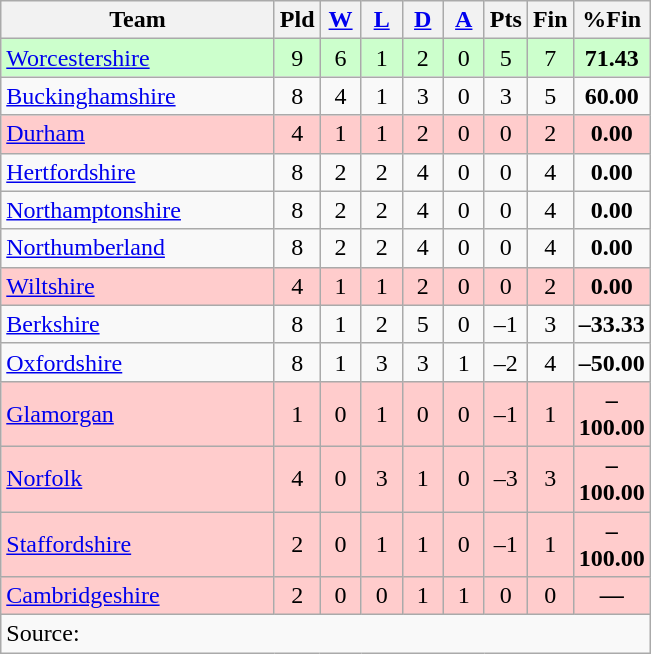<table class="wikitable" style="text-align:center;">
<tr>
<th width=175>Team</th>
<th width=20 abbr="Played">Pld</th>
<th width=20 abbr="Won"><a href='#'>W</a></th>
<th width=20 abbr="Lost"><a href='#'>L</a></th>
<th width=20 abbr="Draw"><a href='#'>D</a></th>
<th width=20 abbr="Abandoned"><a href='#'>A</a></th>
<th width=20 abbr="Points">Pts</th>
<th width=20 abbr="Finished matches">Fin</th>
<th width=20 abbr="Percentage of finished matches">%Fin</th>
</tr>
<tr style="background:#ccffcc;">
<td style="text-align:left;"><a href='#'>Worcestershire</a></td>
<td>9</td>
<td>6</td>
<td>1</td>
<td>2</td>
<td>0</td>
<td>5</td>
<td>7</td>
<td><strong>71.43</strong></td>
</tr>
<tr style="background:#f9f9f9;">
<td style="text-align:left;"><a href='#'>Buckinghamshire</a></td>
<td>8</td>
<td>4</td>
<td>1</td>
<td>3</td>
<td>0</td>
<td>3</td>
<td>5</td>
<td><strong>60.00</strong></td>
</tr>
<tr style="background:#FFCCCC;">
<td style="text-align:left;"><a href='#'>Durham</a> </td>
<td>4</td>
<td>1</td>
<td>1</td>
<td>2</td>
<td>0</td>
<td>0</td>
<td>2</td>
<td><strong>0.00</strong></td>
</tr>
<tr style="background:#f9f9f9;">
<td style="text-align:left;"><a href='#'>Hertfordshire</a></td>
<td>8</td>
<td>2</td>
<td>2</td>
<td>4</td>
<td>0</td>
<td>0</td>
<td>4</td>
<td><strong>0.00</strong></td>
</tr>
<tr style="background:#f9f9f9;">
<td style="text-align:left;"><a href='#'>Northamptonshire</a></td>
<td>8</td>
<td>2</td>
<td>2</td>
<td>4</td>
<td>0</td>
<td>0</td>
<td>4</td>
<td><strong>0.00</strong></td>
</tr>
<tr style="background:#f9f9f9;">
<td style="text-align:left;"><a href='#'>Northumberland</a></td>
<td>8</td>
<td>2</td>
<td>2</td>
<td>4</td>
<td>0</td>
<td>0</td>
<td>4</td>
<td><strong>0.00</strong></td>
</tr>
<tr style="background:#FFCCCC;">
<td style="text-align:left;"><a href='#'>Wiltshire</a> </td>
<td>4</td>
<td>1</td>
<td>1</td>
<td>2</td>
<td>0</td>
<td>0</td>
<td>2</td>
<td><strong>0.00</strong></td>
</tr>
<tr style="background:#f9f9f9;">
<td style="text-align:left;"><a href='#'>Berkshire</a></td>
<td>8</td>
<td>1</td>
<td>2</td>
<td>5</td>
<td>0</td>
<td>–1</td>
<td>3</td>
<td><strong>–33.33</strong></td>
</tr>
<tr style="background:#f9f9f9;">
<td style="text-align:left;"><a href='#'>Oxfordshire</a></td>
<td>8</td>
<td>1</td>
<td>3</td>
<td>3</td>
<td>1</td>
<td>–2</td>
<td>4</td>
<td><strong>–50.00</strong></td>
</tr>
<tr style="background:#FFCCCC;">
<td style="text-align:left;"><a href='#'>Glamorgan</a> </td>
<td>1</td>
<td>0</td>
<td>1</td>
<td>0</td>
<td>0</td>
<td>–1</td>
<td>1</td>
<td><strong>–100.00</strong></td>
</tr>
<tr style="background:#FFCCCC;">
<td style="text-align:left;"><a href='#'>Norfolk</a> </td>
<td>4</td>
<td>0</td>
<td>3</td>
<td>1</td>
<td>0</td>
<td>–3</td>
<td>3</td>
<td><strong>–100.00</strong></td>
</tr>
<tr style="background:#FFCCCC;">
<td style="text-align:left;"><a href='#'>Staffordshire</a> </td>
<td>2</td>
<td>0</td>
<td>1</td>
<td>1</td>
<td>0</td>
<td>–1</td>
<td>1</td>
<td><strong>–100.00</strong></td>
</tr>
<tr style="background:#FFCCCC;">
<td style="text-align:left;"><a href='#'>Cambridgeshire</a> </td>
<td>2</td>
<td>0</td>
<td>0</td>
<td>1</td>
<td>1</td>
<td>0</td>
<td>0</td>
<td><strong>—</strong></td>
</tr>
<tr>
<td colspan=9 align="left">Source:</td>
</tr>
</table>
